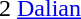<table cellspacing="0" cellpadding="0">
<tr>
<td><div>2 </div></td>
<td><a href='#'>Dalian</a></td>
</tr>
</table>
